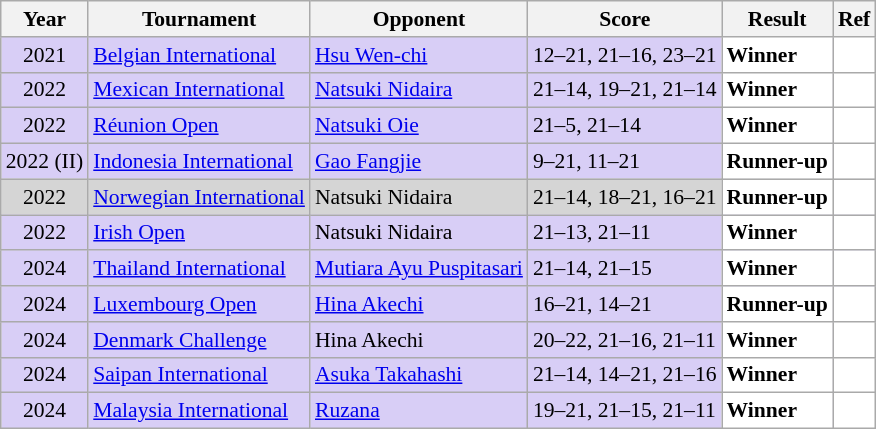<table class="sortable wikitable" style="font-size: 90%;">
<tr>
<th>Year</th>
<th>Tournament</th>
<th>Opponent</th>
<th>Score</th>
<th>Result</th>
<th>Ref</th>
</tr>
<tr bgcolor="#D8CEF6">
<td align="center">2021</td>
<td align="left"><a href='#'>Belgian International</a></td>
<td align="left"> <a href='#'>Hsu Wen-chi</a></td>
<td align="left">12–21, 21–16, 23–21</td>
<td style="text-align:left; background:white"> <strong>Winner</strong></td>
<td style="text-align:center; background:white"></td>
</tr>
<tr style="background:#D8CEF6">
<td align="center">2022</td>
<td align="left"><a href='#'>Mexican International</a></td>
<td align="left"> <a href='#'>Natsuki Nidaira</a></td>
<td align="left">21–14, 19–21, 21–14</td>
<td style="text-align:left; background:white"> <strong>Winner</strong></td>
<td style="text-align:center; background:white"></td>
</tr>
<tr style="background:#D8CEF6">
<td align="center">2022</td>
<td align="left"><a href='#'>Réunion Open</a></td>
<td align="left"> <a href='#'>Natsuki Oie</a></td>
<td align="left">21–5, 21–14</td>
<td style="text-align:left; background:white"> <strong>Winner</strong></td>
<td style="text-align:center; background:white"></td>
</tr>
<tr style="background:#D8CEF6">
<td align="center">2022 (II)</td>
<td align="left"><a href='#'>Indonesia International</a></td>
<td align="left"> <a href='#'>Gao Fangjie</a></td>
<td align="left">9–21, 11–21</td>
<td style="text-align:left; background:white"> <strong>Runner-up</strong></td>
<td style="text-align:center; background:white"></td>
</tr>
<tr style="background:#D5D5D5">
<td align="center">2022</td>
<td align="left"><a href='#'>Norwegian International</a></td>
<td align="left"> Natsuki Nidaira</td>
<td align="left">21–14, 18–21, 16–21</td>
<td style="text-align:left; background:white"> <strong>Runner-up</strong></td>
<td style="text-align:center; background:white"></td>
</tr>
<tr style="background:#D8CEF6">
<td align="center">2022</td>
<td align="left"><a href='#'>Irish Open</a></td>
<td align="left"> Natsuki Nidaira</td>
<td align="left">21–13, 21–11</td>
<td style="text-align:left; background:white"> <strong>Winner</strong></td>
<td style="text-align:center; background:white"></td>
</tr>
<tr style="background:#D8CEF6">
<td align="center">2024</td>
<td align="left"><a href='#'>Thailand International</a></td>
<td align="left"> <a href='#'>Mutiara Ayu Puspitasari</a></td>
<td align="left">21–14, 21–15</td>
<td style="text-align:left; background:white"> <strong>Winner</strong></td>
<td style="text-align:center; background:white"></td>
</tr>
<tr style="background:#D8CEF6">
<td align="center">2024</td>
<td align="left"><a href='#'>Luxembourg Open</a></td>
<td align="left"> <a href='#'>Hina Akechi</a></td>
<td align="left">16–21, 14–21</td>
<td style="text-align:left; background:white"> <strong>Runner-up</strong></td>
<td style="text-align:center; background:white"></td>
</tr>
<tr style="background:#D8CEF6">
<td align="center">2024</td>
<td align="left"><a href='#'>Denmark Challenge</a></td>
<td align="left"> Hina Akechi</td>
<td align="left">20–22, 21–16, 21–11</td>
<td style="text-align:left; background:white"> <strong>Winner</strong></td>
<td style="text-align:center; background:white"></td>
</tr>
<tr style="background:#D8CEF6">
<td align="center">2024</td>
<td align="left"><a href='#'>Saipan International</a></td>
<td align="left"> <a href='#'>Asuka Takahashi</a></td>
<td align="left">21–14, 14–21, 21–16</td>
<td style="text-align:left; background:white"> <strong>Winner</strong></td>
<td style="text-align:center; background:white"></td>
</tr>
<tr style="background:#D8CEF6">
<td align="center">2024</td>
<td align="left"><a href='#'>Malaysia International</a></td>
<td align="left"> <a href='#'>Ruzana</a></td>
<td align="left">19–21, 21–15, 21–11</td>
<td style="text-align:left; background:white"> <strong>Winner</strong></td>
<td style="text-align:center; background:white"></td>
</tr>
</table>
